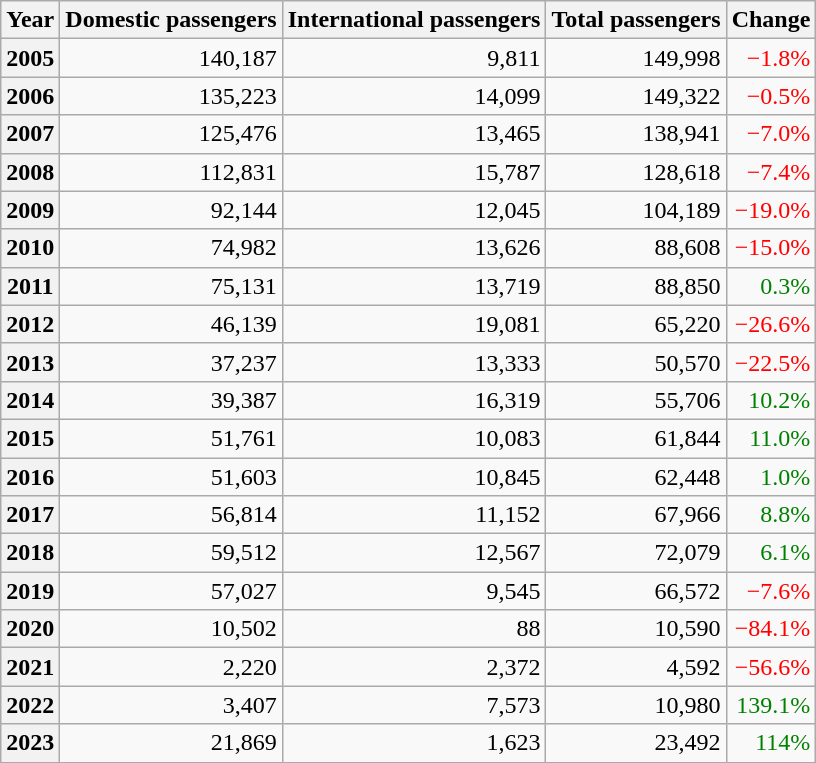<table class="wikitable" style="text-align: right;">
<tr>
<th>Year</th>
<th>Domestic passengers</th>
<th>International passengers</th>
<th>Total passengers</th>
<th>Change</th>
</tr>
<tr>
<th>2005</th>
<td>140,187</td>
<td>9,811</td>
<td>149,998</td>
<td style="color:red">−1.8% </td>
</tr>
<tr>
<th>2006</th>
<td>135,223</td>
<td>14,099</td>
<td>149,322</td>
<td style="color:red">−0.5% </td>
</tr>
<tr>
<th>2007</th>
<td>125,476</td>
<td>13,465</td>
<td>138,941</td>
<td style="color:red">−7.0% </td>
</tr>
<tr>
<th>2008</th>
<td>112,831</td>
<td>15,787</td>
<td>128,618</td>
<td style="color:red">−7.4% </td>
</tr>
<tr>
<th>2009</th>
<td>92,144</td>
<td>12,045</td>
<td>104,189</td>
<td style="color:red">−19.0% </td>
</tr>
<tr>
<th>2010</th>
<td>74,982</td>
<td>13,626</td>
<td>88,608</td>
<td style="color:red">−15.0% </td>
</tr>
<tr>
<th>2011</th>
<td>75,131</td>
<td>13,719</td>
<td>88,850</td>
<td style="color:green">0.3% </td>
</tr>
<tr>
<th>2012</th>
<td>46,139</td>
<td>19,081</td>
<td>65,220</td>
<td style="color:red">−26.6% </td>
</tr>
<tr>
<th>2013</th>
<td>37,237</td>
<td>13,333</td>
<td>50,570</td>
<td style="color:red">−22.5% </td>
</tr>
<tr>
<th>2014</th>
<td>39,387</td>
<td>16,319</td>
<td>55,706</td>
<td style="color:green">10.2% </td>
</tr>
<tr>
<th>2015</th>
<td>51,761</td>
<td>10,083</td>
<td>61,844</td>
<td style="color:green">11.0% </td>
</tr>
<tr>
<th>2016</th>
<td>51,603</td>
<td>10,845</td>
<td>62,448</td>
<td style="color:green">1.0% </td>
</tr>
<tr>
<th>2017 </th>
<td>56,814</td>
<td>11,152</td>
<td>67,966</td>
<td style="color:green">8.8% </td>
</tr>
<tr>
<th>2018</th>
<td>59,512</td>
<td>12,567</td>
<td>72,079</td>
<td style="color:green">6.1% </td>
</tr>
<tr>
<th>2019</th>
<td>57,027</td>
<td>9,545</td>
<td>66,572</td>
<td style="color:red">−7.6% </td>
</tr>
<tr>
<th>2020</th>
<td>10,502</td>
<td>88</td>
<td>10,590</td>
<td style="color:red">−84.1% </td>
</tr>
<tr>
<th>2021</th>
<td>2,220</td>
<td>2,372</td>
<td>4,592</td>
<td style="color:red">−56.6% </td>
</tr>
<tr>
<th>2022</th>
<td>3,407</td>
<td>7,573</td>
<td>10,980</td>
<td style="color:green">139.1% </td>
</tr>
<tr>
<th>2023</th>
<td>21,869</td>
<td>1,623</td>
<td>23,492</td>
<td style="color:green">114% </td>
</tr>
</table>
